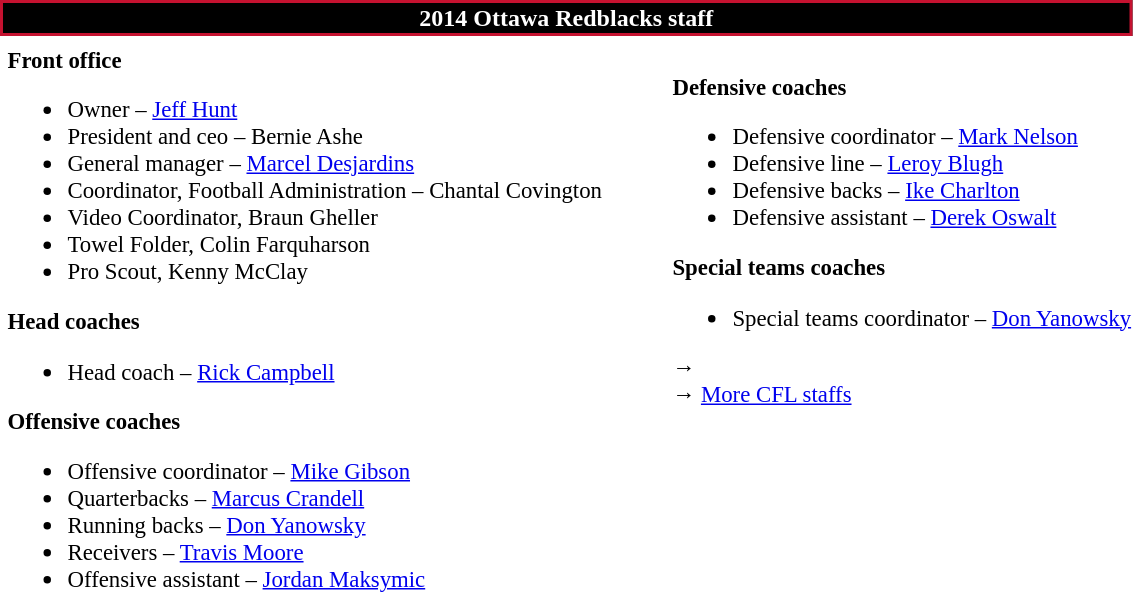<table class="toccolours" style="text-align: left;">
<tr>
<th colspan="7" style="background-color: black; color:white; border:2px solid #C51230; text-align: center">2014 Ottawa Redblacks staff</th>
</tr>
<tr>
<td colspan=7 style="text-align:right;"></td>
</tr>
<tr>
<td style="vertical-align:top;"></td>
<td style="font-size: 95%;vertical-align:top;"><strong>Front office</strong><br><ul><li>Owner – <a href='#'>Jeff Hunt</a></li><li>President and ceo – Bernie Ashe</li><li>General manager – <a href='#'>Marcel Desjardins</a></li><li>Coordinator, Football Administration – Chantal Covington</li><li>Video Coordinator, Braun Gheller</li><li>Towel Folder, Colin Farquharson</li><li>Pro Scout, Kenny McClay</li></ul><strong>Head coaches</strong><ul><li>Head coach – <a href='#'>Rick Campbell</a></li></ul><strong>Offensive coaches</strong><ul><li>Offensive coordinator – <a href='#'>Mike Gibson</a></li><li>Quarterbacks – <a href='#'>Marcus Crandell</a></li><li>Running backs – <a href='#'>Don Yanowsky</a></li><li>Receivers – <a href='#'>Travis Moore</a></li><li>Offensive assistant – <a href='#'>Jordan Maksymic</a></li></ul></td>
<td width="35"> </td>
<td style="vertical-align:top;"></td>
<td style="font-size: 95%;vertical-align:top;"><br><strong>Defensive coaches</strong><ul><li>Defensive coordinator – <a href='#'>Mark Nelson</a></li><li>Defensive line – <a href='#'>Leroy Blugh</a></li><li>Defensive backs – <a href='#'>Ike Charlton</a></li><li>Defensive assistant – <a href='#'>Derek Oswalt</a></li></ul><strong>Special teams coaches</strong><ul><li>Special teams coordinator – <a href='#'>Don Yanowsky</a></li></ul>→ <span></span><br>
→ <a href='#'>More CFL staffs</a></td>
</tr>
</table>
